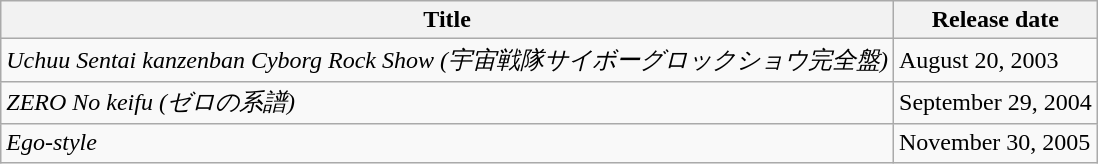<table class="wikitable">
<tr>
<th>Title</th>
<th>Release date</th>
</tr>
<tr>
<td><em>Uchuu Sentai kanzenban Cyborg Rock Show (宇宙戦隊サイボーグロックショウ完全盤)</em></td>
<td>August 20, 2003</td>
</tr>
<tr>
<td><em>ZERO No keifu (ゼロの系譜)</em></td>
<td>September 29, 2004</td>
</tr>
<tr>
<td><em>Ego-style</em></td>
<td>November 30, 2005</td>
</tr>
</table>
